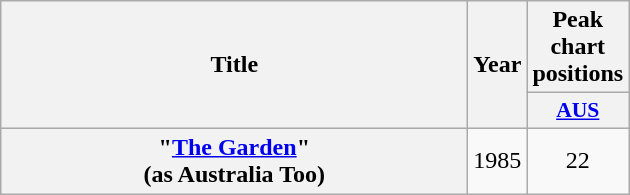<table class="wikitable plainrowheaders" style="text-align:center;" border="1">
<tr>
<th scope="col" rowspan="2" style="width:19em;">Title</th>
<th scope="col" rowspan="2" style="width:1em;">Year</th>
<th scope="col" colspan="1">Peak chart positions</th>
</tr>
<tr>
<th scope="col" style="width:3em;font-size:90%;"><a href='#'>AUS</a><br></th>
</tr>
<tr>
<th scope="row">"<a href='#'>The Garden</a>"<br><span>(as Australia Too)</span></th>
<td>1985</td>
<td>22</td>
</tr>
</table>
